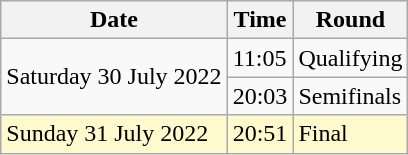<table class="wikitable">
<tr>
<th>Date</th>
<th>Time</th>
<th>Round</th>
</tr>
<tr>
<td rowspan=2>Saturday 30 July 2022</td>
<td>11:05</td>
<td>Qualifying</td>
</tr>
<tr>
<td>20:03</td>
<td>Semifinals</td>
</tr>
<tr>
<td style=background:lemonchiffon>Sunday 31 July 2022</td>
<td style=background:lemonchiffon>20:51</td>
<td style=background:lemonchiffon>Final</td>
</tr>
</table>
